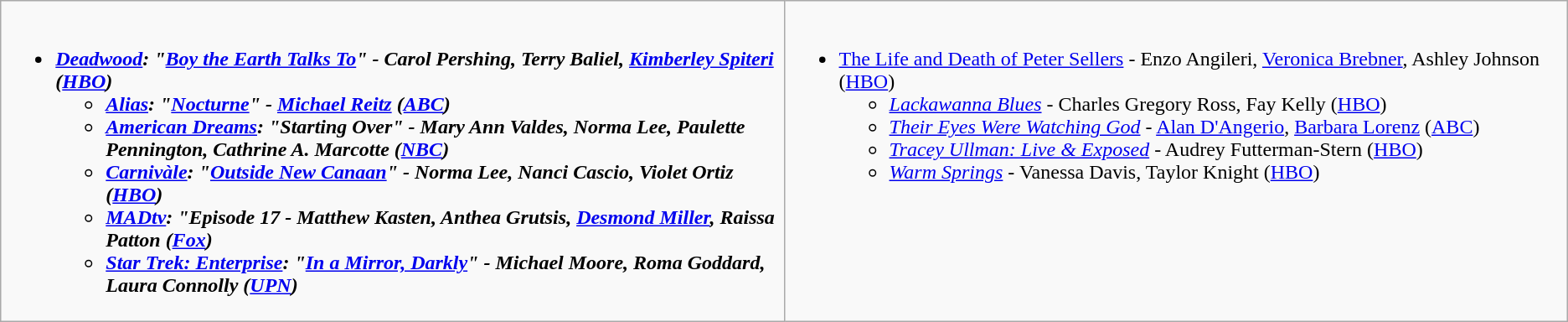<table class="wikitable">
<tr>
<td style="vertical-align:top;" width="50%"><br><ul><li><strong><em><a href='#'>Deadwood</a><em>: "<a href='#'>Boy the Earth Talks To</a>" - Carol Pershing, Terry Baliel, <a href='#'>Kimberley Spiteri</a> (<a href='#'>HBO</a>)<strong><ul><li></em><a href='#'>Alias</a><em>: "<a href='#'>Nocturne</a>" - <a href='#'>Michael Reitz</a> (<a href='#'>ABC</a>)</li><li></em><a href='#'>American Dreams</a><em>: "Starting Over" - Mary Ann Valdes, Norma Lee, Paulette Pennington, Cathrine A. Marcotte (<a href='#'>NBC</a>)</li><li></em><a href='#'>Carnivàle</a><em>: "<a href='#'>Outside New Canaan</a>" - Norma Lee, Nanci Cascio, Violet Ortiz (<a href='#'>HBO</a>)</li><li></em><a href='#'>MADtv</a><em>: "Episode 17 - Matthew Kasten, Anthea Grutsis, <a href='#'>Desmond Miller</a>, Raissa Patton (<a href='#'>Fox</a>)</li><li></em><a href='#'>Star Trek: Enterprise</a><em>: "<a href='#'>In a Mirror, Darkly</a>" - Michael Moore, Roma Goddard, Laura Connolly (<a href='#'>UPN</a>)</li></ul></li></ul></td>
<td style="vertical-align:top;" width="50%"><br><ul><li></em></strong><a href='#'>The Life and Death of Peter Sellers</a></em> - Enzo Angileri, <a href='#'>Veronica Brebner</a>, Ashley Johnson (<a href='#'>HBO</a>)</strong><ul><li><em><a href='#'>Lackawanna Blues</a></em> - Charles Gregory Ross, Fay Kelly (<a href='#'>HBO</a>)</li><li><em><a href='#'>Their Eyes Were Watching God</a></em> - <a href='#'>Alan D'Angerio</a>, <a href='#'>Barbara Lorenz</a> (<a href='#'>ABC</a>)</li><li><em><a href='#'>Tracey Ullman: Live & Exposed</a></em> - Audrey Futterman-Stern (<a href='#'>HBO</a>)</li><li><em><a href='#'>Warm Springs</a></em> - Vanessa Davis, Taylor Knight (<a href='#'>HBO</a>)</li></ul></li></ul></td>
</tr>
</table>
